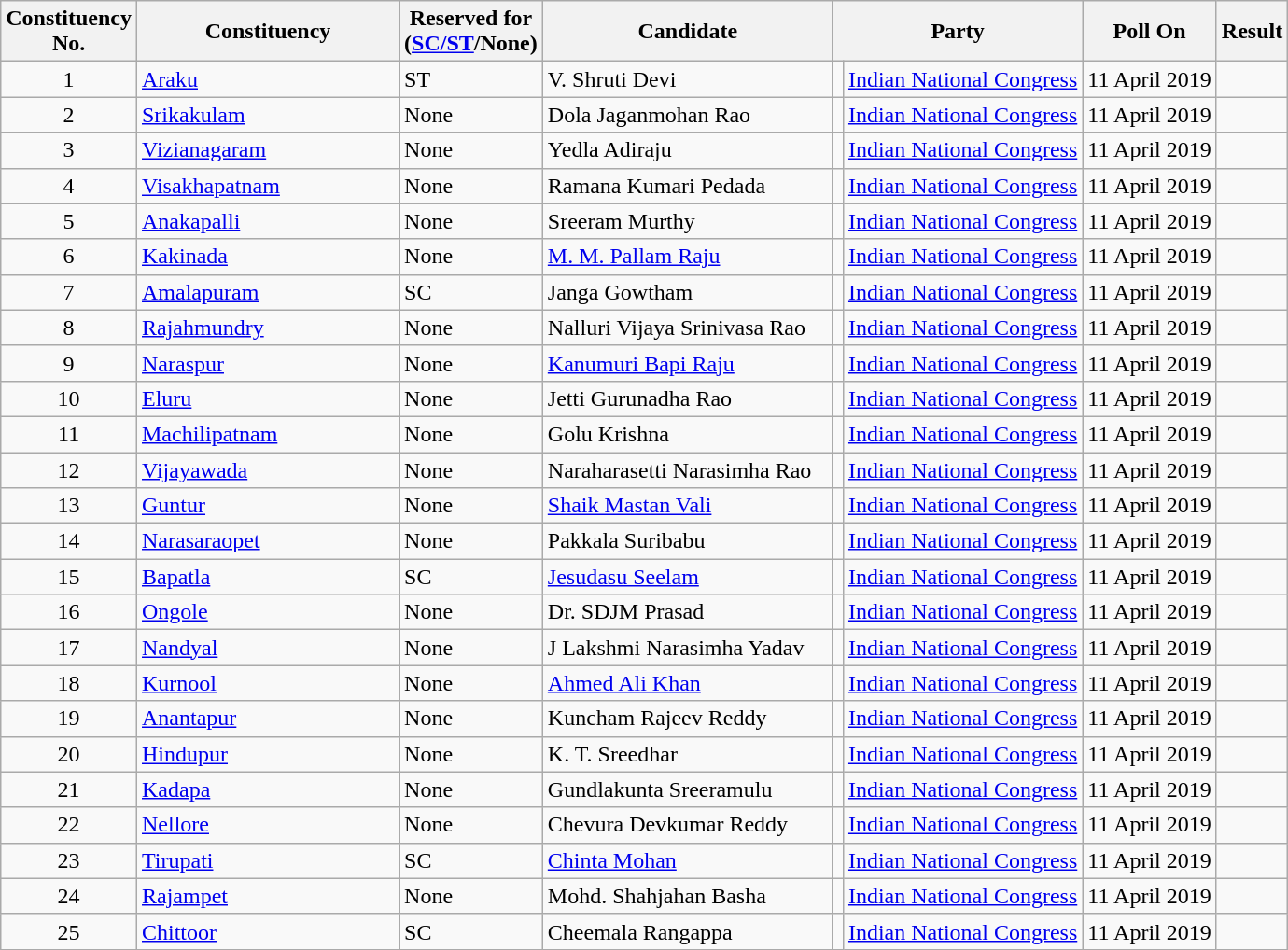<table class= "wikitable sortable">
<tr>
<th>Constituency <br> No.</th>
<th style="width:180px;">Constituency</th>
<th>Reserved for<br>(<a href='#'>SC/ST</a>/None)</th>
<th style="width:200px;">Candidate </th>
<th colspan="2">Party</th>
<th>Poll On</th>
<th>Result</th>
</tr>
<tr>
<td style="text-align:center;">1</td>
<td><a href='#'>Araku</a></td>
<td>ST</td>
<td>V. Shruti Devi</td>
<td bgcolor=></td>
<td><a href='#'>Indian National Congress</a></td>
<td>11 April 2019</td>
<td></td>
</tr>
<tr>
<td style="text-align:center;">2</td>
<td><a href='#'>Srikakulam</a></td>
<td>None</td>
<td>Dola Jaganmohan Rao</td>
<td bgcolor=></td>
<td><a href='#'>Indian National Congress</a></td>
<td>11 April 2019</td>
<td></td>
</tr>
<tr>
<td style="text-align:center;">3</td>
<td><a href='#'>Vizianagaram</a></td>
<td>None</td>
<td>Yedla Adiraju</td>
<td bgcolor=></td>
<td><a href='#'>Indian National Congress</a></td>
<td>11 April 2019</td>
<td></td>
</tr>
<tr>
<td style="text-align:center;">4</td>
<td><a href='#'>Visakhapatnam</a></td>
<td>None</td>
<td>Ramana Kumari Pedada</td>
<td bgcolor=></td>
<td><a href='#'>Indian National Congress</a></td>
<td>11 April 2019</td>
<td></td>
</tr>
<tr>
<td style="text-align:center;">5</td>
<td><a href='#'>Anakapalli</a></td>
<td>None</td>
<td>Sreeram Murthy</td>
<td bgcolor=></td>
<td><a href='#'>Indian National Congress</a></td>
<td>11 April 2019</td>
<td></td>
</tr>
<tr>
<td style="text-align:center;">6</td>
<td><a href='#'>Kakinada</a></td>
<td>None</td>
<td><a href='#'>M. M. Pallam Raju</a></td>
<td bgcolor=></td>
<td><a href='#'>Indian National Congress</a></td>
<td>11 April 2019</td>
<td></td>
</tr>
<tr>
<td style="text-align:center;">7</td>
<td><a href='#'>Amalapuram</a></td>
<td>SC</td>
<td>Janga Gowtham</td>
<td bgcolor=></td>
<td><a href='#'>Indian National Congress</a></td>
<td>11 April 2019</td>
<td></td>
</tr>
<tr>
<td style="text-align:center;">8</td>
<td><a href='#'>Rajahmundry</a></td>
<td>None</td>
<td>Nalluri Vijaya Srinivasa Rao</td>
<td bgcolor=></td>
<td><a href='#'>Indian National Congress</a></td>
<td>11 April 2019</td>
<td></td>
</tr>
<tr>
<td style="text-align:center;">9</td>
<td><a href='#'>Naraspur</a></td>
<td>None</td>
<td><a href='#'>Kanumuri Bapi Raju</a></td>
<td bgcolor=></td>
<td><a href='#'>Indian National Congress</a></td>
<td>11 April 2019</td>
<td></td>
</tr>
<tr>
<td style="text-align:center;">10</td>
<td><a href='#'>Eluru</a></td>
<td>None</td>
<td>Jetti Gurunadha Rao</td>
<td bgcolor=></td>
<td><a href='#'>Indian National Congress</a></td>
<td>11 April 2019</td>
<td></td>
</tr>
<tr>
<td style="text-align:center;">11</td>
<td><a href='#'>Machilipatnam</a></td>
<td>None</td>
<td>Golu Krishna</td>
<td bgcolor=></td>
<td><a href='#'>Indian National Congress</a></td>
<td>11 April 2019</td>
<td></td>
</tr>
<tr>
<td style="text-align:center;">12</td>
<td><a href='#'>Vijayawada</a></td>
<td>None</td>
<td>Naraharasetti Narasimha Rao</td>
<td bgcolor=></td>
<td><a href='#'>Indian National Congress</a></td>
<td>11 April 2019</td>
<td></td>
</tr>
<tr>
<td style="text-align:center;">13</td>
<td><a href='#'>Guntur</a></td>
<td>None</td>
<td><a href='#'>Shaik Mastan Vali</a></td>
<td bgcolor=></td>
<td><a href='#'>Indian National Congress</a></td>
<td>11 April 2019</td>
<td></td>
</tr>
<tr>
<td style="text-align:center;">14</td>
<td><a href='#'>Narasaraopet</a></td>
<td>None</td>
<td>Pakkala Suribabu</td>
<td bgcolor=></td>
<td><a href='#'>Indian National Congress</a></td>
<td>11 April 2019</td>
<td></td>
</tr>
<tr>
<td style="text-align:center;">15</td>
<td><a href='#'>Bapatla</a></td>
<td>SC</td>
<td><a href='#'>Jesudasu Seelam</a></td>
<td bgcolor=></td>
<td><a href='#'>Indian National Congress</a></td>
<td>11 April 2019</td>
<td></td>
</tr>
<tr>
<td style="text-align:center;">16</td>
<td><a href='#'>Ongole</a></td>
<td>None</td>
<td>Dr. SDJM Prasad</td>
<td bgcolor=></td>
<td><a href='#'>Indian National Congress</a></td>
<td>11 April 2019</td>
<td></td>
</tr>
<tr>
<td style="text-align:center;">17</td>
<td><a href='#'>Nandyal</a></td>
<td>None</td>
<td>J Lakshmi Narasimha Yadav</td>
<td bgcolor=></td>
<td><a href='#'>Indian National Congress</a></td>
<td>11 April 2019</td>
<td></td>
</tr>
<tr>
<td style="text-align:center;">18</td>
<td><a href='#'>Kurnool</a></td>
<td>None</td>
<td><a href='#'>Ahmed Ali Khan</a></td>
<td bgcolor=></td>
<td><a href='#'>Indian National Congress</a></td>
<td>11 April 2019</td>
<td></td>
</tr>
<tr>
<td style="text-align:center;">19</td>
<td><a href='#'>Anantapur</a></td>
<td>None</td>
<td>Kuncham Rajeev Reddy</td>
<td bgcolor=></td>
<td><a href='#'>Indian National Congress</a></td>
<td>11 April 2019</td>
<td></td>
</tr>
<tr>
<td style="text-align:center;">20</td>
<td><a href='#'>Hindupur</a></td>
<td>None</td>
<td>K. T. Sreedhar</td>
<td bgcolor=></td>
<td><a href='#'>Indian National Congress</a></td>
<td>11 April 2019</td>
<td></td>
</tr>
<tr>
<td style="text-align:center;">21</td>
<td><a href='#'>Kadapa</a></td>
<td>None</td>
<td>Gundlakunta Sreeramulu</td>
<td bgcolor=></td>
<td><a href='#'>Indian National Congress</a></td>
<td>11 April 2019</td>
<td></td>
</tr>
<tr>
<td style="text-align:center;">22</td>
<td><a href='#'>Nellore</a></td>
<td>None</td>
<td>Chevura Devkumar Reddy</td>
<td bgcolor=></td>
<td><a href='#'>Indian National Congress</a></td>
<td>11 April 2019</td>
<td></td>
</tr>
<tr>
<td style="text-align:center;">23</td>
<td><a href='#'>Tirupati</a></td>
<td>SC</td>
<td><a href='#'>Chinta Mohan</a></td>
<td bgcolor=></td>
<td><a href='#'>Indian National Congress</a></td>
<td>11 April 2019</td>
<td></td>
</tr>
<tr>
<td style="text-align:center;">24</td>
<td><a href='#'>Rajampet</a></td>
<td>None</td>
<td>Mohd. Shahjahan Basha</td>
<td bgcolor=></td>
<td><a href='#'>Indian National Congress</a></td>
<td>11 April 2019</td>
<td></td>
</tr>
<tr>
<td style="text-align:center;">25</td>
<td><a href='#'>Chittoor</a></td>
<td>SC</td>
<td>Cheemala Rangappa</td>
<td bgcolor=></td>
<td><a href='#'>Indian National Congress</a></td>
<td>11 April 2019</td>
<td></td>
</tr>
</table>
